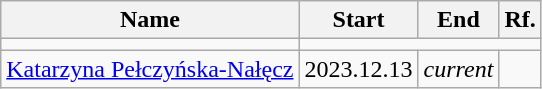<table class="wikitable sortable">
<tr>
<th>Name</th>
<th>Start</th>
<th>End</th>
<th class="unsortable">Rf.</th>
</tr>
<tr>
<td></td>
</tr>
<tr>
<td><a href='#'>Katarzyna Pełczyńska-Nałęcz</a></td>
<td>2023.12.13</td>
<td align="center"><em>current</em></td>
<td></td>
</tr>
</table>
